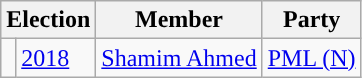<table class="wikitable">
<tr>
<th colspan="2">Election</th>
<th>Member</th>
<th>Party</th>
</tr>
<tr>
<td style="background-color: "></td>
<td><a href='#'>2018</a></td>
<td><a href='#'>Shamim Ahmed</a></td>
<td><a href='#'>PML (N)</a></td>
</tr>
</table>
